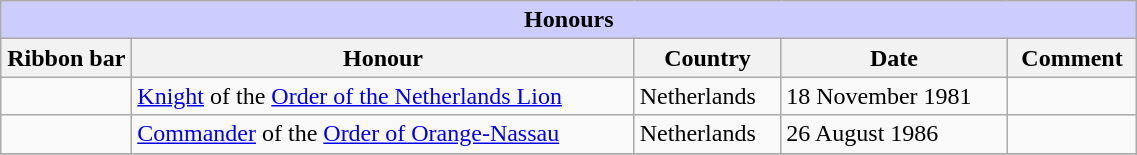<table class="wikitable" style="width:60%;">
<tr style="background:#ccf; text-align:center;">
<td colspan=5><strong>Honours</strong></td>
</tr>
<tr>
<th style="width:80px;">Ribbon bar</th>
<th>Honour</th>
<th>Country</th>
<th>Date</th>
<th>Comment</th>
</tr>
<tr>
<td></td>
<td><a href='#'>Knight</a> of the <a href='#'>Order of the Netherlands Lion</a></td>
<td>Netherlands</td>
<td>18 November 1981</td>
<td></td>
</tr>
<tr>
<td></td>
<td><a href='#'>Commander</a> of the <a href='#'>Order of Orange-Nassau</a></td>
<td>Netherlands</td>
<td>26 August 1986</td>
<td></td>
</tr>
<tr>
</tr>
</table>
